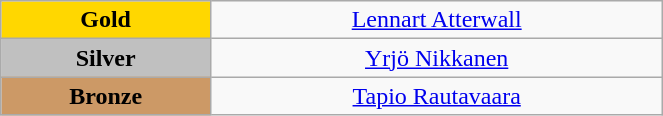<table class="wikitable" style="text-align:center; " width="35%">
<tr>
<td bgcolor="gold"><strong>Gold</strong></td>
<td><a href='#'>Lennart Atterwall</a><br>  <small><em></em></small></td>
</tr>
<tr>
<td bgcolor="silver"><strong>Silver</strong></td>
<td><a href='#'>Yrjö Nikkanen</a><br>  <small><em></em></small></td>
</tr>
<tr>
<td bgcolor="CC9966"><strong>Bronze</strong></td>
<td><a href='#'>Tapio Rautavaara</a><br>  <small><em></em></small></td>
</tr>
</table>
